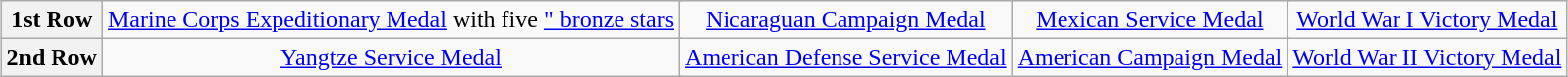<table class="wikitable" style="margin:1em auto; text-align:center;">
<tr>
<th>1st Row</th>
<td colspan="4"><a href='#'>Marine Corps Expeditionary Medal</a> with five <a href='#'>" bronze stars</a></td>
<td colspan="4"><a href='#'>Nicaraguan Campaign Medal</a></td>
<td colspan="4"><a href='#'>Mexican Service Medal</a></td>
<td colspan="4"><a href='#'>World War I Victory Medal</a></td>
</tr>
<tr>
<th>2nd Row</th>
<td colspan="4"><a href='#'>Yangtze Service Medal</a></td>
<td colspan="4"><a href='#'>American Defense Service Medal</a></td>
<td colspan="4"><a href='#'>American Campaign Medal</a></td>
<td colspan="4"><a href='#'>World War II Victory Medal</a></td>
</tr>
</table>
